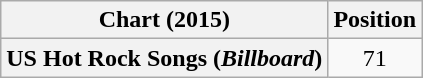<table class="wikitable plainrowheaders" style="text-align:center">
<tr>
<th>Chart (2015)</th>
<th>Position</th>
</tr>
<tr>
<th scope="row">US Hot Rock Songs (<em>Billboard</em>)</th>
<td>71</td>
</tr>
</table>
